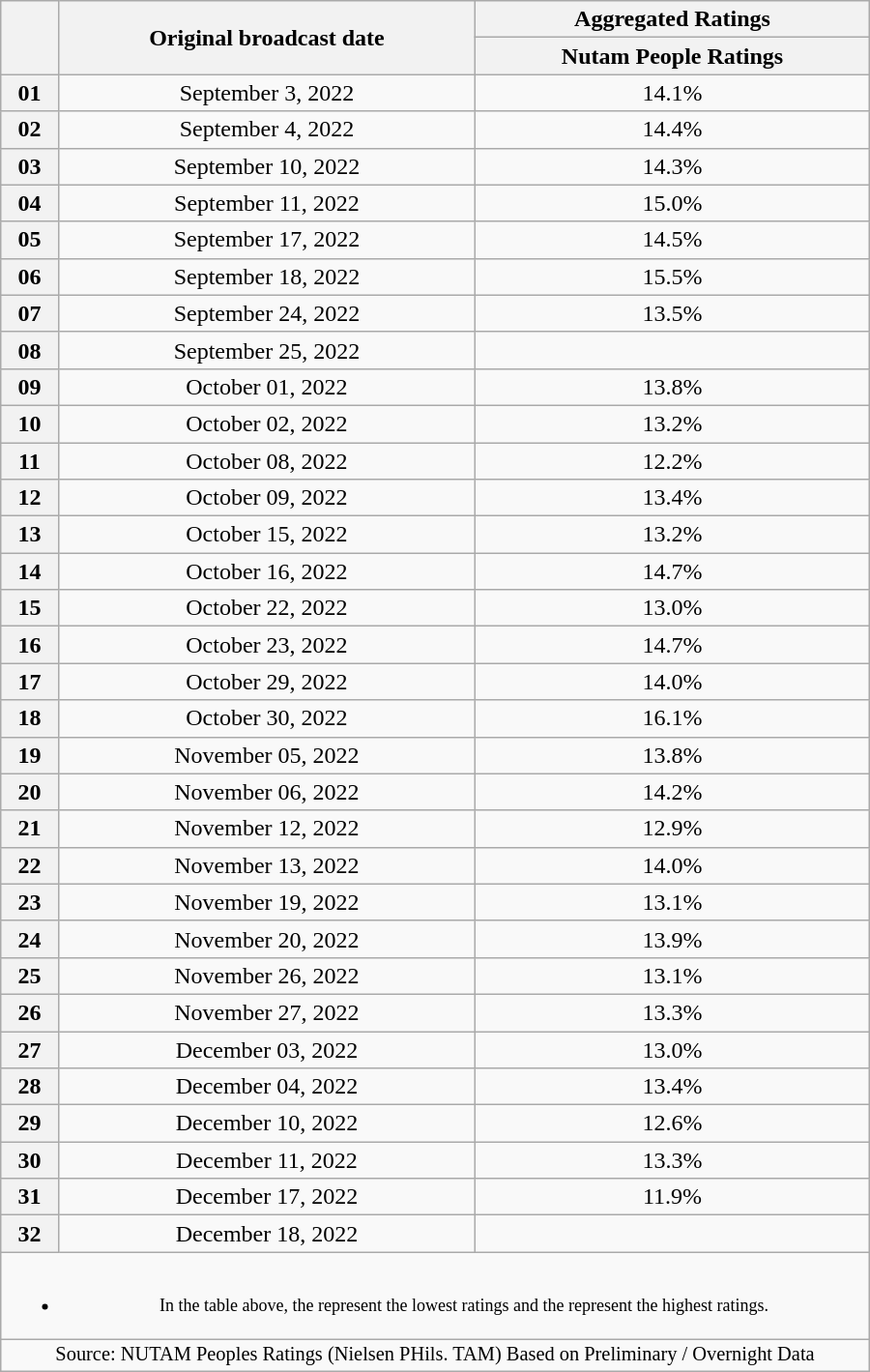<table class="wikitable" style="margin-left:auto; margin-right:auto; width:600px; text-align:center">
<tr>
<th scope="col" rowspan="2"></th>
<th scope="col" rowspan="2">Original broadcast date</th>
<th scope="col" colspan="1">Aggregated Ratings</th>
</tr>
<tr>
<th scope="col" colspan="1">Nutam People Ratings</th>
</tr>
<tr>
<th scope="col">01</th>
<td>September 3, 2022</td>
<td>14.1% </td>
</tr>
<tr>
<th scope="col">02</th>
<td>September 4, 2022</td>
<td>14.4% </td>
</tr>
<tr>
<th scope="col">03</th>
<td>September 10, 2022</td>
<td>14.3% </td>
</tr>
<tr>
<th scope="col">04</th>
<td>September 11, 2022</td>
<td>15.0% </td>
</tr>
<tr>
<th scope="col">05</th>
<td>September 17, 2022</td>
<td>14.5% </td>
</tr>
<tr>
<th scope="col">06</th>
<td>September 18, 2022</td>
<td>15.5% </td>
</tr>
<tr>
<th scope="col">07</th>
<td>September 24, 2022</td>
<td>13.5% </td>
</tr>
<tr>
<th scope="col">08</th>
<td>September 25, 2022</td>
<td><strong></strong> </td>
</tr>
<tr>
<th scope="col">09</th>
<td>October 01, 2022</td>
<td>13.8% </td>
</tr>
<tr>
<th scope="col">10</th>
<td>October 02, 2022</td>
<td>13.2% </td>
</tr>
<tr>
<th scope="col">11</th>
<td>October 08, 2022</td>
<td>12.2% </td>
</tr>
<tr>
<th scope="col">12</th>
<td>October 09, 2022</td>
<td>13.4% </td>
</tr>
<tr>
<th scope="col">13</th>
<td>October 15, 2022</td>
<td>13.2% </td>
</tr>
<tr>
<th scope="col">14</th>
<td>October 16, 2022</td>
<td>14.7% </td>
</tr>
<tr>
<th scope="col">15</th>
<td>October 22, 2022</td>
<td>13.0% </td>
</tr>
<tr>
<th scope="col">16</th>
<td>October 23, 2022</td>
<td>14.7% </td>
</tr>
<tr>
<th scope="col">17</th>
<td>October 29, 2022</td>
<td>14.0% </td>
</tr>
<tr>
<th scope="col">18</th>
<td>October 30, 2022</td>
<td>16.1% </td>
</tr>
<tr>
<th scope="col">19</th>
<td>November 05, 2022</td>
<td>13.8% </td>
</tr>
<tr>
<th scope="col">20</th>
<td>November 06, 2022</td>
<td>14.2% </td>
</tr>
<tr>
<th scope="col">21</th>
<td>November 12, 2022</td>
<td>12.9% </td>
</tr>
<tr>
<th scope="col">22</th>
<td>November 13, 2022</td>
<td>14.0% </td>
</tr>
<tr>
<th scope="col">23</th>
<td>November 19, 2022</td>
<td>13.1% </td>
</tr>
<tr>
<th scope="col">24</th>
<td>November 20, 2022</td>
<td>13.9% </td>
</tr>
<tr>
<th scope="col">25</th>
<td>November 26, 2022</td>
<td>13.1% </td>
</tr>
<tr>
<th scope="col">26</th>
<td>November 27, 2022</td>
<td>13.3% </td>
</tr>
<tr>
<th scope="col">27</th>
<td>December 03, 2022</td>
<td>13.0% </td>
</tr>
<tr>
<th scope="col">28</th>
<td>December 04, 2022</td>
<td>13.4% </td>
</tr>
<tr>
<th scope="col">29</th>
<td>December 10, 2022</td>
<td>12.6% </td>
</tr>
<tr>
<th scope="col">30</th>
<td>December 11, 2022</td>
<td>13.3% </td>
</tr>
<tr>
<th scope="col">31</th>
<td>December 17, 2022</td>
<td>11.9% </td>
</tr>
<tr>
<th scope="col">32</th>
<td>December 18, 2022</td>
<td><strong></strong> </td>
</tr>
<tr>
<td colspan="3" style="font-size:75%"><br><ul><li>In the table above, the <strong></strong> represent the lowest ratings and the <strong></strong> represent the highest ratings.</li></ul></td>
</tr>
<tr>
<td colspan="3" style="font-size:85%">Source: NUTAM Peoples Ratings (Nielsen PHils. TAM) Based on Preliminary / Overnight Data</td>
</tr>
</table>
